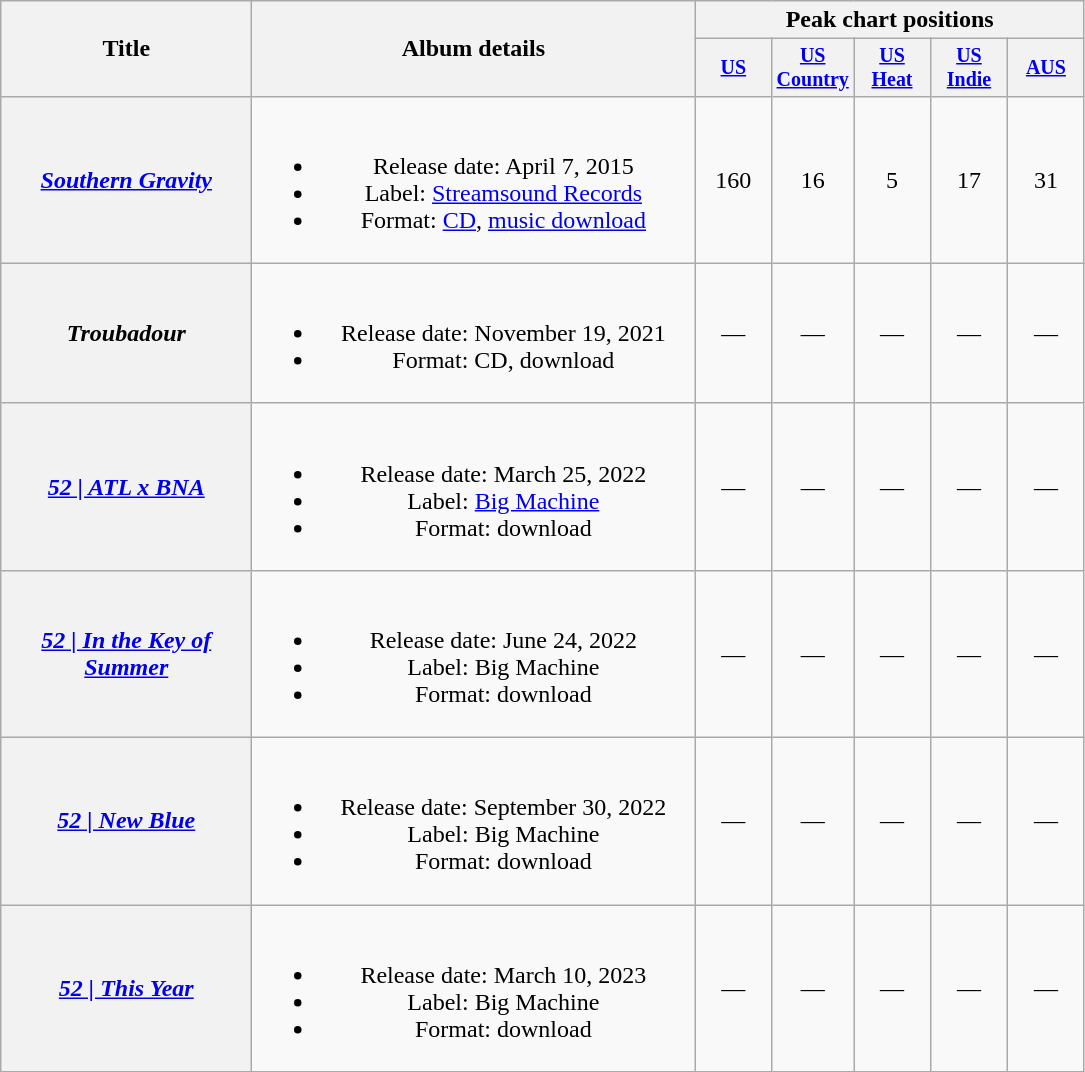<table class="wikitable plainrowheaders" style="text-align:center;">
<tr>
<th style="width:10em;" rowspan="2">Title</th>
<th style="width:18em;" rowspan="2">Album details</th>
<th colspan="5">Peak chart positions</th>
</tr>
<tr style="font-size:smaller;">
<th width="45"><a href='#'>US</a></th>
<th width="45"><a href='#'>US Country</a></th>
<th width="45"><a href='#'>US<br>Heat</a></th>
<th width="45"><a href='#'>US<br>Indie</a></th>
<th width="45"><a href='#'>AUS</a><br></th>
</tr>
<tr>
<th scope="row"><em><a href='#'>Southern Gravity</a></em></th>
<td><br><ul><li>Release date: April 7, 2015</li><li>Label: <a href='#'>Streamsound Records</a></li><li>Format: <a href='#'>CD</a>, <a href='#'>music download</a></li></ul></td>
<td>160</td>
<td>16</td>
<td>5</td>
<td>17</td>
<td>31</td>
</tr>
<tr>
<th scope="row"><em>Troubadour</em></th>
<td><br><ul><li>Release date: November 19, 2021</li><li>Format: CD, download</li></ul></td>
<td>—</td>
<td>—</td>
<td>—</td>
<td>—</td>
<td>—</td>
</tr>
<tr>
<th scope="row"><em><a href='#'>52 | ATL x BNA</a></em></th>
<td><br><ul><li>Release date: March 25, 2022</li><li>Label: <a href='#'>Big Machine</a></li><li>Format: download</li></ul></td>
<td>—</td>
<td>—</td>
<td>—</td>
<td>—</td>
<td>—</td>
</tr>
<tr>
<th scope="row"><em><a href='#'>52 | In the Key of Summer</a></em></th>
<td><br><ul><li>Release date: June 24, 2022</li><li>Label: Big Machine</li><li>Format: download</li></ul></td>
<td>—</td>
<td>—</td>
<td>—</td>
<td>—</td>
<td>—</td>
</tr>
<tr>
<th scope="row"><em><a href='#'>52 | New Blue</a></em></th>
<td><br><ul><li>Release date: September 30, 2022</li><li>Label: Big Machine</li><li>Format: download</li></ul></td>
<td>—</td>
<td>—</td>
<td>—</td>
<td>—</td>
<td>—</td>
</tr>
<tr>
<th scope="row"><em><a href='#'>52 | This Year</a></em></th>
<td><br><ul><li>Release date: March 10, 2023</li><li>Label: Big Machine</li><li>Format: download</li></ul></td>
<td>—</td>
<td>—</td>
<td>—</td>
<td>—</td>
<td>—</td>
</tr>
</table>
